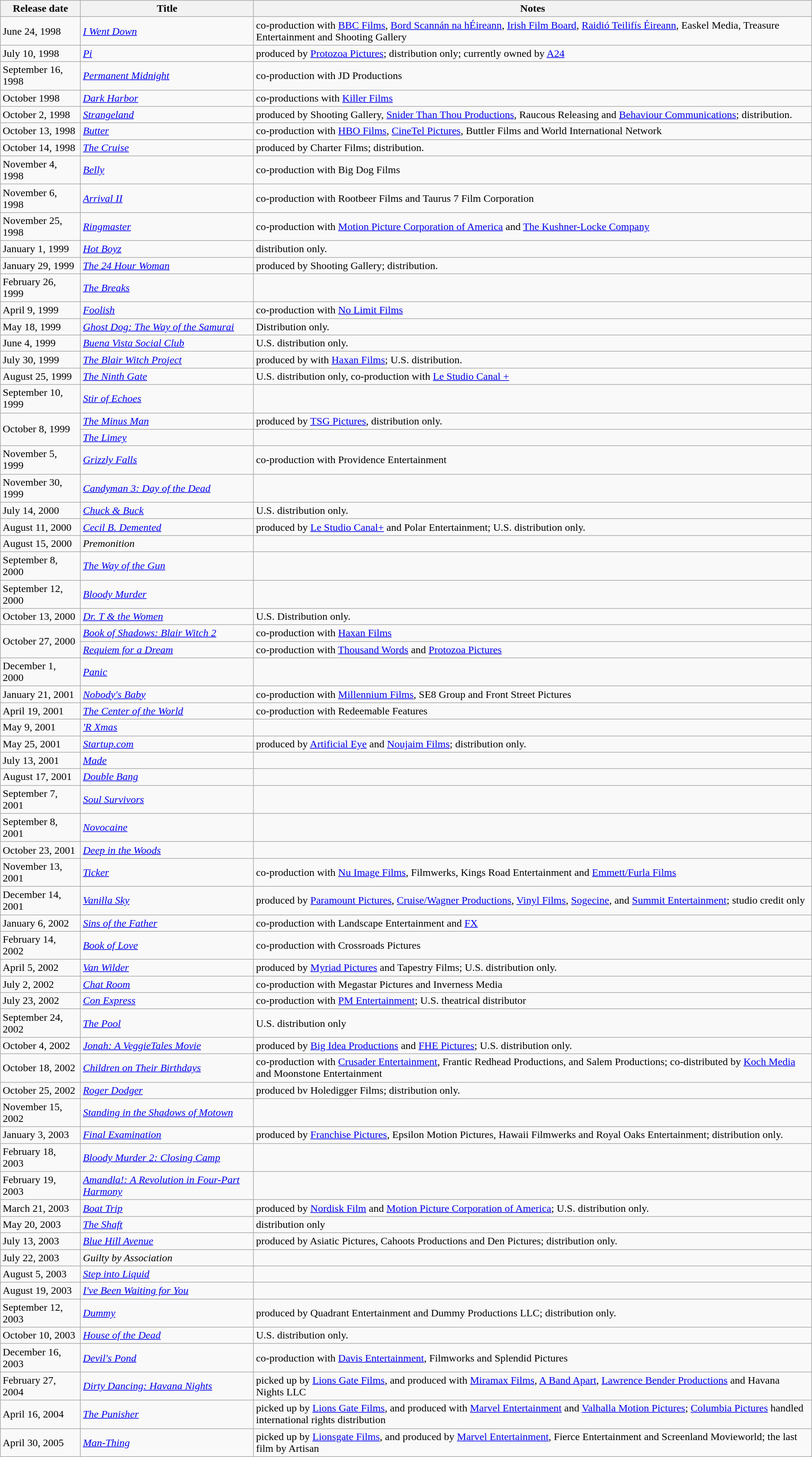<table class="wikitable sortable">
<tr>
<th>Release date</th>
<th>Title</th>
<th>Notes</th>
</tr>
<tr>
<td>June 24, 1998</td>
<td><em><a href='#'>I Went Down</a></em></td>
<td>co-production with <a href='#'>BBC Films</a>, <a href='#'>Bord Scannán na hÉireann</a>, <a href='#'>Irish Film Board</a>, <a href='#'>Raidió Teilifís Éireann</a>, Easkel Media, Treasure Entertainment and Shooting Gallery</td>
</tr>
<tr>
<td>July 10, 1998</td>
<td><em><a href='#'>Pi</a></em></td>
<td>produced by <a href='#'>Protozoa Pictures</a>; distribution only; currently owned by <a href='#'>A24</a></td>
</tr>
<tr>
<td>September 16, 1998</td>
<td><em><a href='#'>Permanent Midnight</a></em></td>
<td>co-production with JD Productions</td>
</tr>
<tr>
<td>October 1998</td>
<td><em><a href='#'>Dark Harbor</a></em></td>
<td>co-productions with <a href='#'>Killer Films</a></td>
</tr>
<tr>
<td>October 2, 1998</td>
<td><em><a href='#'>Strangeland</a></em></td>
<td>produced by Shooting Gallery, <a href='#'>Snider Than Thou Productions</a>, Raucous Releasing and <a href='#'>Behaviour Communications</a>; distribution.</td>
</tr>
<tr>
<td>October 13, 1998</td>
<td><em><a href='#'>Butter</a></em></td>
<td>co-production with <a href='#'>HBO Films</a>, <a href='#'>CineTel Pictures</a>, Buttler Films and World International Network</td>
</tr>
<tr>
<td>October 14, 1998</td>
<td><em><a href='#'>The Cruise</a></em></td>
<td>produced by Charter Films; distribution.</td>
</tr>
<tr>
<td>November 4, 1998</td>
<td><em><a href='#'>Belly</a></em></td>
<td>co-production with Big Dog Films</td>
</tr>
<tr>
<td>November 6, 1998</td>
<td><em><a href='#'>Arrival II</a></em></td>
<td>co-production with Rootbeer Films and Taurus 7 Film Corporation</td>
</tr>
<tr>
<td>November 25, 1998</td>
<td><em><a href='#'>Ringmaster</a></em></td>
<td>co-production with <a href='#'>Motion Picture Corporation of America</a> and <a href='#'>The Kushner-Locke Company</a></td>
</tr>
<tr>
<td>January 1, 1999</td>
<td><em><a href='#'>Hot Boyz</a></em></td>
<td>distribution only.</td>
</tr>
<tr>
<td>January 29, 1999</td>
<td><em><a href='#'>The 24 Hour Woman</a></em></td>
<td>produced by Shooting Gallery; distribution.</td>
</tr>
<tr>
<td>February 26, 1999</td>
<td><em><a href='#'>The Breaks</a></em></td>
<td></td>
</tr>
<tr>
<td>April 9, 1999</td>
<td><em><a href='#'>Foolish</a></em></td>
<td>co-production with <a href='#'>No Limit Films</a></td>
</tr>
<tr>
<td>May 18, 1999</td>
<td><em><a href='#'>Ghost Dog: The Way of the Samurai</a></em></td>
<td>Distribution only.</td>
</tr>
<tr>
<td>June 4, 1999</td>
<td><em><a href='#'>Buena Vista Social Club</a></em></td>
<td>U.S. distribution only.</td>
</tr>
<tr>
<td>July 30, 1999</td>
<td><em><a href='#'>The Blair Witch Project</a></em></td>
<td>produced by with <a href='#'>Haxan Films</a>; U.S. distribution.</td>
</tr>
<tr>
<td>August 25, 1999</td>
<td><em><a href='#'>The Ninth Gate</a></em></td>
<td>U.S. distribution only, co-production with <a href='#'>Le Studio Canal +</a></td>
</tr>
<tr>
<td>September 10, 1999</td>
<td><em><a href='#'>Stir of Echoes</a></em></td>
<td></td>
</tr>
<tr>
<td rowspan="2">October 8, 1999</td>
<td><em><a href='#'>The Minus Man</a></em></td>
<td>produced by <a href='#'>TSG Pictures</a>, distribution only.</td>
</tr>
<tr>
<td><em><a href='#'>The Limey</a></em></td>
<td></td>
</tr>
<tr>
<td>November 5, 1999</td>
<td><em><a href='#'>Grizzly Falls</a></em></td>
<td>co-production with Providence Entertainment</td>
</tr>
<tr>
<td>November 30, 1999</td>
<td><em><a href='#'>Candyman 3: Day of the Dead</a></em></td>
<td></td>
</tr>
<tr>
<td>July 14, 2000</td>
<td><em><a href='#'>Chuck & Buck</a></em></td>
<td>U.S. distribution only.</td>
</tr>
<tr>
<td>August 11, 2000</td>
<td><em><a href='#'>Cecil B. Demented</a></em></td>
<td>produced by <a href='#'>Le Studio Canal+</a> and Polar Entertainment; U.S. distribution only.</td>
</tr>
<tr>
<td>August 15, 2000</td>
<td><em>Premonition</em></td>
<td></td>
</tr>
<tr>
<td>September 8, 2000</td>
<td><em><a href='#'>The Way of the Gun</a></em></td>
<td></td>
</tr>
<tr>
<td>September 12, 2000</td>
<td><em><a href='#'>Bloody Murder</a></em></td>
<td></td>
</tr>
<tr>
<td>October 13, 2000</td>
<td><em><a href='#'>Dr. T & the Women</a></em></td>
<td>U.S. Distribution only.</td>
</tr>
<tr>
<td rowspan="2">October 27, 2000</td>
<td><em><a href='#'>Book of Shadows: Blair Witch 2</a></em></td>
<td>co-production with <a href='#'>Haxan Films</a></td>
</tr>
<tr>
<td><em><a href='#'>Requiem for a Dream</a></em></td>
<td>co-production with <a href='#'>Thousand Words</a> and <a href='#'>Protozoa Pictures</a></td>
</tr>
<tr>
<td>December 1, 2000</td>
<td><em><a href='#'>Panic</a></em></td>
<td></td>
</tr>
<tr>
<td>January 21, 2001</td>
<td><em><a href='#'>Nobody's Baby</a></em></td>
<td>co-production with <a href='#'>Millennium Films</a>, SE8 Group and Front Street Pictures</td>
</tr>
<tr>
<td>April 19, 2001</td>
<td><em><a href='#'>The Center of the World</a></em></td>
<td>co-production with Redeemable Features</td>
</tr>
<tr>
<td>May 9, 2001</td>
<td><em><a href='#'>'R Xmas</a></em></td>
<td></td>
</tr>
<tr>
<td>May 25, 2001</td>
<td><em><a href='#'>Startup.com</a></em></td>
<td>produced by <a href='#'>Artificial Eye</a> and <a href='#'>Noujaim Films</a>; distribution only.</td>
</tr>
<tr>
<td>July 13, 2001</td>
<td><em><a href='#'>Made</a></em></td>
<td></td>
</tr>
<tr>
<td>August 17, 2001</td>
<td><em><a href='#'>Double Bang</a></em></td>
<td></td>
</tr>
<tr>
<td>September 7, 2001</td>
<td><em><a href='#'>Soul Survivors</a></em></td>
<td></td>
</tr>
<tr>
<td>September 8, 2001</td>
<td><em><a href='#'>Novocaine</a></em></td>
<td></td>
</tr>
<tr>
<td>October 23, 2001</td>
<td><em><a href='#'>Deep in the Woods</a></em></td>
<td></td>
</tr>
<tr>
<td>November 13, 2001</td>
<td><em><a href='#'>Ticker</a></em></td>
<td>co-production with <a href='#'>Nu Image Films</a>, Filmwerks, Kings Road Entertainment and <a href='#'>Emmett/Furla Films</a></td>
</tr>
<tr>
<td>December 14, 2001</td>
<td><em><a href='#'>Vanilla Sky</a></em></td>
<td>produced by <a href='#'>Paramount Pictures</a>, <a href='#'>Cruise/Wagner Productions</a>, <a href='#'>Vinyl Films</a>, <a href='#'>Sogecine</a>, and <a href='#'>Summit Entertainment</a>; studio credit only</td>
</tr>
<tr>
<td>January 6, 2002</td>
<td><em><a href='#'>Sins of the Father</a></em></td>
<td>co-production with Landscape Entertainment and <a href='#'>FX</a></td>
</tr>
<tr>
<td>February 14, 2002</td>
<td><em><a href='#'>Book of Love</a></em></td>
<td>co-production with Crossroads Pictures</td>
</tr>
<tr>
<td>April 5, 2002</td>
<td><em><a href='#'>Van Wilder</a></em></td>
<td>produced by <a href='#'>Myriad Pictures</a> and Tapestry Films; U.S. distribution only.</td>
</tr>
<tr>
<td>July 2, 2002</td>
<td><em><a href='#'>Chat Room</a></em></td>
<td>co-production with Megastar Pictures and Inverness Media</td>
</tr>
<tr>
<td>July 23, 2002</td>
<td><em><a href='#'>Con Express</a></em></td>
<td>co-production with <a href='#'>PM Entertainment</a>; U.S. theatrical distributor</td>
</tr>
<tr>
<td>September 24, 2002</td>
<td><em><a href='#'>The Pool</a></em></td>
<td>U.S. distribution only</td>
</tr>
<tr>
<td>October 4, 2002</td>
<td><em><a href='#'>Jonah: A VeggieTales Movie</a></em></td>
<td>produced by <a href='#'>Big Idea Productions</a> and <a href='#'>FHE Pictures</a>; U.S. distribution only.</td>
</tr>
<tr>
<td>October 18, 2002</td>
<td><em><a href='#'>Children on Their Birthdays</a></em></td>
<td>co-production with <a href='#'>Crusader Entertainment</a>, Frantic Redhead Productions, and Salem Productions; co-distributed by <a href='#'>Koch Media</a> and Moonstone Entertainment</td>
</tr>
<tr>
<td>October 25, 2002</td>
<td><em><a href='#'>Roger Dodger</a></em></td>
<td>produced bv Holedigger Films; distribution only.</td>
</tr>
<tr>
<td>November 15, 2002</td>
<td><em><a href='#'>Standing in the Shadows of Motown</a></em></td>
<td></td>
</tr>
<tr>
<td>January 3, 2003</td>
<td><em><a href='#'>Final Examination</a></em></td>
<td>produced by <a href='#'>Franchise Pictures</a>, Epsilon Motion Pictures, Hawaii Filmwerks and Royal Oaks Entertainment; distribution only.</td>
</tr>
<tr>
<td>February 18, 2003</td>
<td><em><a href='#'>Bloody Murder 2: Closing Camp</a></em></td>
<td></td>
</tr>
<tr>
<td>February 19, 2003</td>
<td><em><a href='#'>Amandla!: A Revolution in Four-Part Harmony</a></em></td>
<td></td>
</tr>
<tr>
<td>March 21, 2003</td>
<td><em><a href='#'>Boat Trip</a></em></td>
<td>produced by <a href='#'>Nordisk Film</a> and <a href='#'>Motion Picture Corporation of America</a>; U.S. distribution only.</td>
</tr>
<tr>
<td>May 20, 2003</td>
<td><em><a href='#'>The Shaft</a></em></td>
<td>distribution only</td>
</tr>
<tr>
<td>July 13, 2003</td>
<td><em><a href='#'>Blue Hill Avenue</a></em></td>
<td>produced by Asiatic Pictures, Cahoots Productions and Den Pictures; distribution only.</td>
</tr>
<tr>
<td>July 22, 2003</td>
<td><em>Guilty by Association</em></td>
<td></td>
</tr>
<tr>
<td>August 5, 2003</td>
<td><em><a href='#'>Step into Liquid</a></em></td>
<td></td>
</tr>
<tr>
<td>August 19, 2003</td>
<td><em><a href='#'>I've Been Waiting for You</a></em></td>
<td></td>
</tr>
<tr>
<td>September 12, 2003</td>
<td><em><a href='#'>Dummy</a></em></td>
<td>produced by Quadrant Entertainment and Dummy Productions LLC; distribution only.</td>
</tr>
<tr>
<td>October 10, 2003</td>
<td><em><a href='#'>House of the Dead</a></em></td>
<td>U.S. distribution only.</td>
</tr>
<tr>
<td>December 16, 2003</td>
<td><em><a href='#'>Devil's Pond</a></em></td>
<td>co-production with <a href='#'>Davis Entertainment</a>, Filmworks and Splendid Pictures</td>
</tr>
<tr>
<td>February 27, 2004</td>
<td><em><a href='#'>Dirty Dancing: Havana Nights</a></em></td>
<td>picked up by <a href='#'>Lions Gate Films</a>, and produced with <a href='#'>Miramax Films</a>, <a href='#'>A Band Apart</a>, <a href='#'>Lawrence Bender Productions</a> and Havana Nights LLC</td>
</tr>
<tr>
<td>April 16, 2004</td>
<td><em><a href='#'>The Punisher</a></em></td>
<td>picked up by <a href='#'>Lions Gate Films</a>, and produced with <a href='#'>Marvel Entertainment</a> and <a href='#'>Valhalla Motion Pictures</a>; <a href='#'>Columbia Pictures</a> handled international rights distribution</td>
</tr>
<tr>
<td>April 30, 2005</td>
<td><em><a href='#'>Man-Thing</a></em></td>
<td>picked up by <a href='#'>Lionsgate Films</a>, and produced by <a href='#'>Marvel Entertainment</a>, Fierce Entertainment and Screenland Movieworld; the last film by Artisan</td>
</tr>
</table>
